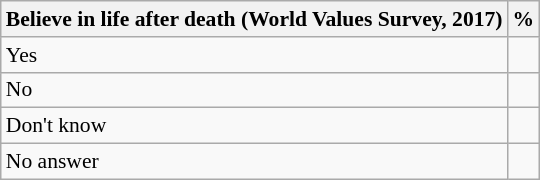<table class="wikitable float" style="font-size: 90%">
<tr>
<th>Believe in life after death (World Values Survey, 2017) </th>
<th colspan="2">%</th>
</tr>
<tr>
<td>Yes</td>
<td align=right> </td>
</tr>
<tr>
<td>No</td>
<td align=right> </td>
</tr>
<tr>
<td>Don't know</td>
<td align=right> </td>
</tr>
<tr>
<td>No answer</td>
<td align=right> </td>
</tr>
</table>
